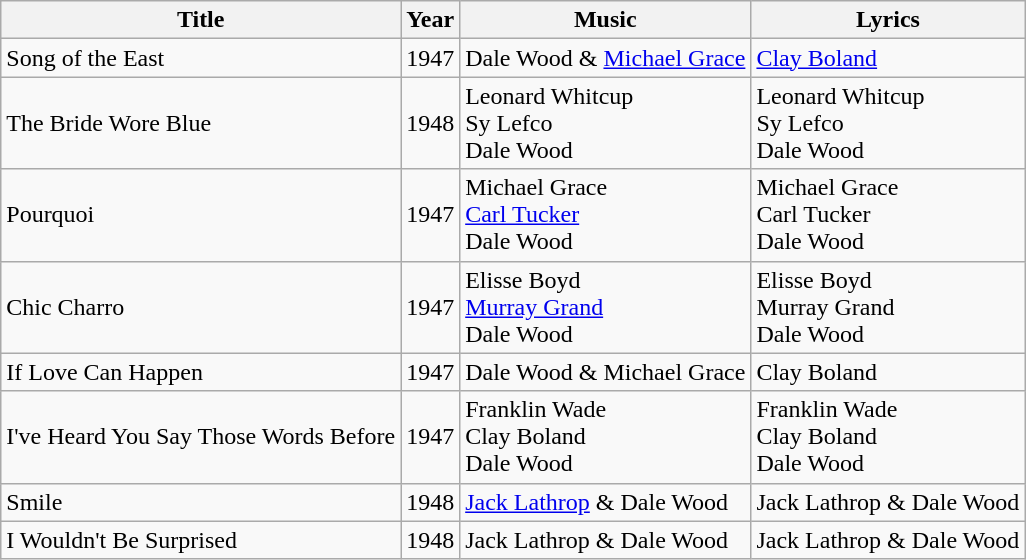<table class="wikitable">
<tr>
<th>Title</th>
<th>Year</th>
<th>Music</th>
<th>Lyrics</th>
</tr>
<tr>
<td>Song of the East</td>
<td>1947</td>
<td>Dale Wood & <a href='#'>Michael Grace</a></td>
<td><a href='#'>Clay Boland</a></td>
</tr>
<tr>
<td>The Bride Wore Blue</td>
<td>1948</td>
<td>Leonard Whitcup<br>Sy Lefco<br>Dale Wood</td>
<td>Leonard Whitcup<br>Sy Lefco<br>Dale Wood</td>
</tr>
<tr>
<td>Pourquoi</td>
<td>1947</td>
<td>Michael Grace<br><a href='#'>Carl Tucker</a><br>Dale Wood</td>
<td>Michael Grace<br>Carl Tucker<br>Dale Wood</td>
</tr>
<tr>
<td>Chic Charro</td>
<td>1947</td>
<td>Elisse Boyd<br><a href='#'>Murray Grand</a><br>Dale Wood</td>
<td>Elisse Boyd<br>Murray Grand<br>Dale Wood</td>
</tr>
<tr>
<td>If Love Can Happen</td>
<td>1947</td>
<td>Dale Wood & Michael Grace</td>
<td>Clay Boland</td>
</tr>
<tr>
<td>I've Heard You Say Those Words Before</td>
<td>1947</td>
<td>Franklin Wade<br>Clay Boland<br>Dale Wood</td>
<td>Franklin Wade<br>Clay Boland<br>Dale Wood</td>
</tr>
<tr>
<td>Smile</td>
<td>1948</td>
<td><a href='#'>Jack Lathrop</a> & Dale Wood</td>
<td>Jack Lathrop & Dale Wood</td>
</tr>
<tr>
<td>I Wouldn't Be Surprised</td>
<td>1948</td>
<td>Jack Lathrop & Dale Wood</td>
<td>Jack Lathrop & Dale Wood</td>
</tr>
</table>
